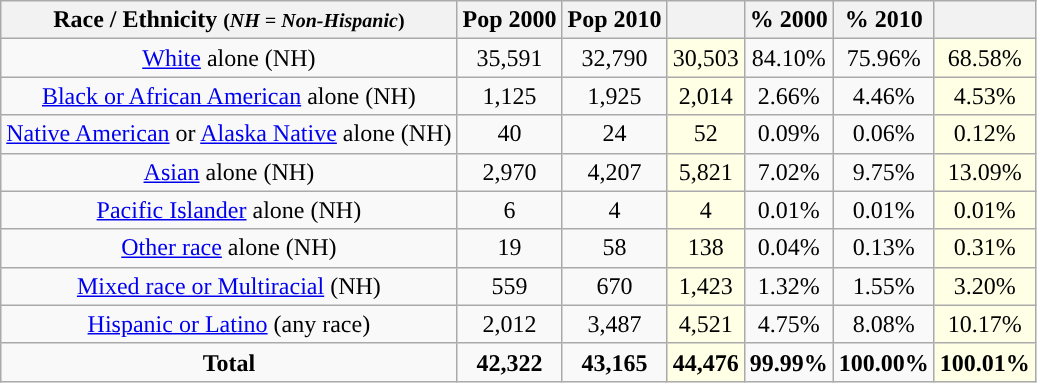<table class="wikitable" style="text-align:center;">
<tr>
<th>Race / Ethnicity <small>(<em>NH = Non-Hispanic</em>)</small></th>
<th>Pop 2000</th>
<th>Pop 2010</th>
<th></th>
<th>% 2000</th>
<th>% 2010</th>
<th></th>
</tr>
<tr>
<td><a href='#'>White</a> alone (NH)</td>
<td>35,591</td>
<td>32,790</td>
<td style='background: #ffffe6;'>30,503</td>
<td>84.10%</td>
<td>75.96%</td>
<td style='background: #ffffe6;'>68.58%</td>
</tr>
<tr>
<td><a href='#'>Black or African American</a> alone (NH)</td>
<td>1,125</td>
<td>1,925</td>
<td style='background: #ffffe6;'>2,014</td>
<td>2.66%</td>
<td>4.46%</td>
<td style='background: #ffffe6;'>4.53%</td>
</tr>
<tr>
<td><a href='#'>Native American</a> or <a href='#'>Alaska Native</a> alone (NH)</td>
<td>40</td>
<td>24</td>
<td style='background: #ffffe6;'>52</td>
<td>0.09%</td>
<td>0.06%</td>
<td style='background: #ffffe6;'>0.12%</td>
</tr>
<tr>
<td><a href='#'>Asian</a> alone (NH)</td>
<td>2,970</td>
<td>4,207</td>
<td style='background: #ffffe6;'>5,821</td>
<td>7.02%</td>
<td>9.75%</td>
<td style='background: #ffffe6;'>13.09%</td>
</tr>
<tr>
<td><a href='#'>Pacific Islander</a> alone (NH)</td>
<td>6</td>
<td>4</td>
<td style='background: #ffffe6;'>4</td>
<td>0.01%</td>
<td>0.01%</td>
<td style='background: #ffffe6;'>0.01%</td>
</tr>
<tr>
<td><a href='#'>Other race</a> alone (NH)</td>
<td>19</td>
<td>58</td>
<td style='background: #ffffe6;'>138</td>
<td>0.04%</td>
<td>0.13%</td>
<td style='background: #ffffe6;'>0.31%</td>
</tr>
<tr>
<td><a href='#'>Mixed race or Multiracial</a> (NH)</td>
<td>559</td>
<td>670</td>
<td style='background: #ffffe6;'>1,423</td>
<td>1.32%</td>
<td>1.55%</td>
<td style='background: #ffffe6;'>3.20%</td>
</tr>
<tr>
<td><a href='#'>Hispanic or Latino</a> (any race)</td>
<td>2,012</td>
<td>3,487</td>
<td style='background: #ffffe6;'>4,521</td>
<td>4.75%</td>
<td>8.08%</td>
<td style='background: #ffffe6;'>10.17%</td>
</tr>
<tr>
<td><strong>Total</strong></td>
<td><strong>42,322</strong></td>
<td><strong>43,165</strong></td>
<td style='background: #ffffe6;'><strong>44,476</strong></td>
<td><strong>99.99%</strong></td>
<td><strong>100.00%</strong></td>
<td style='background: #ffffe6;'><strong>100.01%</strong></td>
</tr>
</table>
